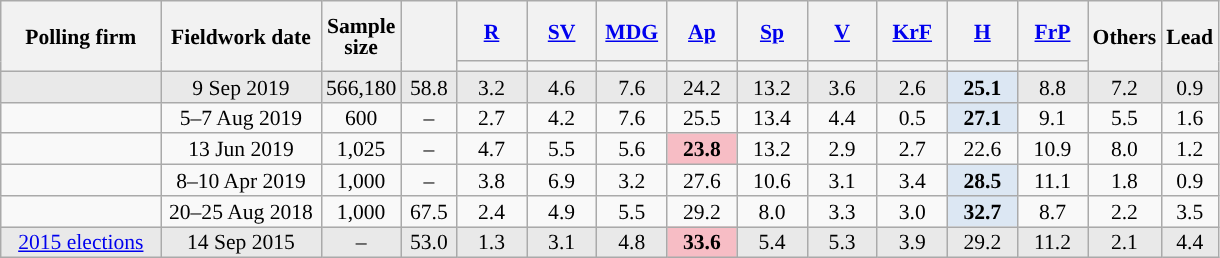<table class="wikitable sortable" style="text-align:center;font-size:90%;line-height:14px;">
<tr style="height:40px;">
<th style="width:100px;" rowspan="2">Polling firm</th>
<th style="width:100px;" rowspan="2">Fieldwork date</th>
<th style="width:35px;" rowspan="2">Sample<br>size</th>
<th style="width:30px;" rowspan="2"></th>
<th class="unsortable" style="width:40px;"><a href='#'>R</a></th>
<th class="unsortable" style="width:40px;"><a href='#'>SV</a></th>
<th class="unsortable" style="width:40px;"><a href='#'>MDG</a></th>
<th class="unsortable" style="width:40px;"><a href='#'>Ap</a></th>
<th class="unsortable" style="width:40px;"><a href='#'>Sp</a></th>
<th class="unsortable" style="width:40px;"><a href='#'>V</a></th>
<th class="unsortable" style="width:40px;"><a href='#'>KrF</a></th>
<th class="unsortable" style="width:40px;"><a href='#'>H</a></th>
<th class="unsortable" style="width:40px;"><a href='#'>FrP</a></th>
<th class="unsortable" style="width:30px;" rowspan="2">Others</th>
<th style="width:30px;" rowspan="2">Lead</th>
</tr>
<tr>
<th style="background:"></th>
<th style="background:"></th>
<th style="background:"></th>
<th style="background:"></th>
<th style="background:"></th>
<th style="background:"></th>
<th style="background:"></th>
<th style="background:"></th>
<th style="background:"></th>
</tr>
<tr style="background:#E9E9E9;">
<td></td>
<td data-sort-value="2019-09-09">9 Sep 2019</td>
<td>566,180</td>
<td>58.8</td>
<td>3.2</td>
<td>4.6</td>
<td>7.6</td>
<td>24.2</td>
<td>13.2</td>
<td>3.6</td>
<td>2.6</td>
<td style="background:#DCE7F3;"><strong>25.1</strong></td>
<td>8.8</td>
<td>7.2</td>
<td style="background:">0.9</td>
</tr>
<tr>
<td></td>
<td data-sort-value="2019-08-09">5–7 Aug 2019</td>
<td>600</td>
<td>–</td>
<td>2.7</td>
<td>4.2</td>
<td>7.6</td>
<td>25.5</td>
<td>13.4</td>
<td>4.4</td>
<td>0.5</td>
<td style="background:#DCE7F3;"><strong>27.1</strong></td>
<td>9.1</td>
<td>5.5</td>
<td style="background:">1.6</td>
</tr>
<tr>
<td></td>
<td data-sort-value="2019-06-13">13 Jun 2019</td>
<td>1,025</td>
<td>–</td>
<td>4.7</td>
<td>5.5</td>
<td>5.6</td>
<td style="background:#F7BDC5;"><strong>23.8</strong></td>
<td>13.2</td>
<td>2.9</td>
<td>2.7</td>
<td>22.6</td>
<td>10.9</td>
<td>8.0</td>
<td style="background:">1.2</td>
</tr>
<tr>
<td></td>
<td data-sort-value="2019-04-10">8–10 Apr 2019</td>
<td>1,000</td>
<td>–</td>
<td>3.8</td>
<td>6.9</td>
<td>3.2</td>
<td>27.6</td>
<td>10.6</td>
<td>3.1</td>
<td>3.4</td>
<td style="background:#DCE7F3;"><strong>28.5</strong></td>
<td>11.1</td>
<td>1.8</td>
<td style="background:">0.9</td>
</tr>
<tr>
<td></td>
<td data-sort-value="2018-08-25">20–25 Aug 2018</td>
<td>1,000</td>
<td>67.5</td>
<td>2.4</td>
<td>4.9</td>
<td>5.5</td>
<td>29.2</td>
<td>8.0</td>
<td>3.3</td>
<td>3.0</td>
<td style="background:#DCE7F3;"><strong>32.7</strong></td>
<td>8.7</td>
<td>2.2</td>
<td style="background:">3.5</td>
</tr>
<tr style="background:#E9E9E9;">
<td><a href='#'>2015 elections</a></td>
<td data-sort-value="2015-09-14">14 Sep 2015</td>
<td>–</td>
<td>53.0</td>
<td>1.3</td>
<td>3.1</td>
<td>4.8</td>
<td style="background:#F7BDC5;"><strong>33.6</strong></td>
<td>5.4</td>
<td>5.3</td>
<td>3.9</td>
<td>29.2</td>
<td>11.2</td>
<td>2.1</td>
<td style="background:">4.4</td>
</tr>
</table>
